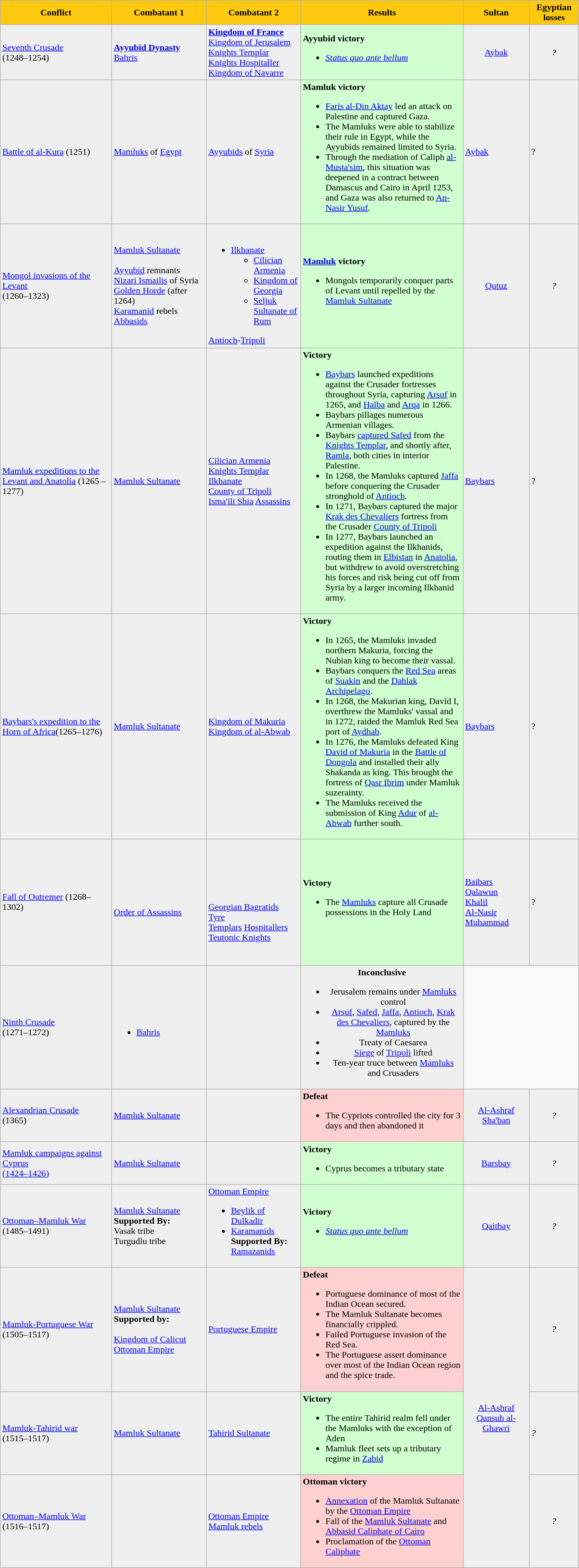<table class="wikitable">
<tr>
<th style="background:#FFC90F" rowspan="1" width=190px><span>Conflict</span></th>
<th style="background:#FFC90F" rowspan="1" width=160px><span>Combatant 1</span></th>
<th style="background:#FFC90F" rowspan="1" width=160px><span>Combatant 2</span></th>
<th style="background:#FFC90F" rowspan="1" width=280px><span>Results</span></th>
<th style="background:#FFC90F" rowspan="1" width=110px><span>Sultan</span></th>
<th style="background:#FFC90F" rowspan="1" width=80px><span>Egyptian<br>losses</span></th>
</tr>
<tr>
<td style="background:#efefef"><a href='#'>Seventh Crusade</a><br>(1248–1254)</td>
<td style="background:#efefef"><strong><a href='#'>Ayyubid Dynasty</a></strong><br><a href='#'>Bahris</a></td>
<td style="background:#efefef"><strong><a href='#'>Kingdom of France</a></strong><br><a href='#'>Kingdom of Jerusalem</a><br><a href='#'>Knights Templar</a><br><a href='#'>Knights Hospitaller</a><br><a href='#'>Kingdom of Navarre</a></td>
<td style="background:#D0FFD0"><strong>Ayyubid victory</strong><br><ul><li><em><a href='#'>Status quo ante bellum</a></em></li></ul></td>
<td style="background:#efefef;text-align:center;" rowspan=1><a href='#'>Aybak</a></td>
<td style="background:#efefef;text-align:center;"><em>?</em></td>
</tr>
<tr>
<td style="background:#efefef"><a href='#'>Battle of al-Kura</a> (1251)</td>
<td style="background:#efefef"><a href='#'>Mamluks</a> of <a href='#'>Egypt</a></td>
<td style="background:#efefef"><a href='#'>Ayyubids</a> of <a href='#'>Syria</a></td>
<td style="background:#D0FFD0"><strong>Mamluk victory</strong><br><ul><li><a href='#'>Faris al-Din Aktay</a> led an attack on Palestine and captured Gaza.</li><li>The Mamluks were able to stabilize their rule in Egypt, while the Ayyubids remained limited to Syria.</li><li>Through the mediation of Caliph <a href='#'>al-Musta'sim</a>, this situation was deepened in a contract between Damascus and Cairo in April 1253, and Gaza was also returned to <a href='#'>An-Nasir Yusuf</a>.</li></ul></td>
<td style="background:#efefef"><a href='#'>Aybak</a></td>
<td style="background:#efefef">?</td>
</tr>
<tr>
<td style="background:#efefef"><a href='#'>Mongol invasions of the Levant</a><br>(1260–1323)</td>
<td style="background:#efefef"><a href='#'>Mamluk Sultanate</a><br><br><a href='#'>Ayyubid</a> remnants<br>
<a href='#'>Nizari Ismailis</a> of Syria<br>
<a href='#'>Golden Horde</a> (after 1264)<br>
<a href='#'>Karamanid</a> rebels<br>
<a href='#'>Abbasids</a></td>
<td style="background:#efefef"><br><ul><li><a href='#'>Ilkhanate</a><ul><li><a href='#'>Cilician Armenia</a></li><li><a href='#'>Kingdom of Georgia</a></li><li><a href='#'>Seljuk Sultanate of Rum</a></li></ul></li></ul><a href='#'>Antioch</a>-<a href='#'>Tripoli</a>

</td>
<td style="background:#D0FFD0"><strong><a href='#'>Mamluk</a> victory</strong><br><ul><li>Mongols temporarily conquer parts of Levant until repelled by the <a href='#'>Mamluk Sultanate</a></li></ul></td>
<td style="background:#efefef;text-align:center;" rowspan=1><a href='#'>Qutuz</a></td>
<td style="background:#efefef;text-align:center;"><em>?</em></td>
</tr>
<tr>
<td style="background:#efefef"><a href='#'>Mamluk expeditions to the Levant and Anatolia</a>  (1265 – 1277)</td>
<td style="background:#efefef"><a href='#'>Mamluk Sultanate</a></td>
<td style="background:#efefef"> <a href='#'>Cilician Armenia</a><br> <a href='#'>Knights Templar</a><br> <a href='#'>Ilkhanate</a><br> <a href='#'>County of Tripoli</a><br><a href='#'>Isma'ili Shia</a> <a href='#'>Assassins</a></td>
<td style="background:#D0FFD0"><strong>Victory</strong><br><ul><li><a href='#'>Baybars</a> launched expeditions against the Crusader fortresses throughout Syria, capturing <a href='#'>Arsuf</a> in 1265, and <a href='#'>Halba</a> and <a href='#'>Arqa</a> in 1266.</li><li>Baybars pillages numerous Armenian villages.</li><li>Baybars <a href='#'>captured Safed</a> from the <a href='#'>Knights Templar</a>, and shortly after, <a href='#'>Ramla</a>, both cities in interior Palestine.</li><li>In 1268, the Mamluks captured <a href='#'>Jaffa</a> before conquering the Crusader stronghold of <a href='#'>Antioch</a>.</li><li>In 1271, Baybars captured the major <a href='#'>Krak des Chevaliers</a> fortress from the Crusader <a href='#'>County of Tripoli</a></li><li>In 1277, Baybars launched an expedition against the Ilkhanids, routing them in <a href='#'>Elbistan</a> in <a href='#'>Anatolia</a>, but withdrew to avoid overstretching his forces and risk being cut off from Syria by a larger incoming Ilkhanid army.</li></ul></td>
<td style="background:#efefef"><a href='#'>Baybars</a></td>
<td style="background:#efefef">?</td>
</tr>
<tr>
<td style="background:#efefef"><a href='#'>Baybars's expedition to the Horn of Africa</a>(1265–1276)</td>
<td style="background:#efefef"><a href='#'>Mamluk Sultanate</a></td>
<td style="background:#efefef"><a href='#'>Kingdom of Makuria</a><br><a href='#'>Kingdom of al-Abwab</a></td>
<td style="background:#D0FFD0"><strong>Victory</strong><br><ul><li>In 1265, the Mamluks invaded northern Makuria, forcing the Nubian king to become their vassal.</li><li>Baybars conquers the <a href='#'>Red Sea</a> areas of <a href='#'>Suakin</a> and the <a href='#'>Dahlak Archipelago</a>.</li><li>In 1268, the Makurian king, David I, overthrew the Mamluks' vassal and in 1272, raided the Mamluk Red Sea port of <a href='#'>Aydhab</a>.</li><li>In 1276, the Mamluks defeated King <a href='#'>David of Makuria</a> in the <a href='#'>Battle of Dongola</a> and installed their ally Shakanda as king. This brought the fortress of <a href='#'>Qasr Ibrim</a> under Mamluk suzerainty.</li><li>The Mamluks received the submission of King <a href='#'>Adur</a> of <a href='#'>al-Abwab</a> further south.</li></ul></td>
<td style="background:#efefef"><a href='#'>Baybars</a></td>
<td style="background:#efefef">?</td>
</tr>
<tr>
<td style="background:#efefef"><a href='#'>Fall of Outremer</a> (1268–1302)</td>
<td style="background:#efefef"><br><br> <a href='#'>Order of Assassins</a><br></td>
<td style="background:#efefef"><br><br><br><br><br><br> <a href='#'>Georgian Bagratids</a><br><a href='#'>Tyre</a><br>
<a href='#'>Templars</a>
<a href='#'>Hospitallers</a> 
<a href='#'>Teutonic Knights</a><br>
<br><br></td>
<td style="background:#D0FFD0"><strong>Victory</strong><br><ul><li>The <a href='#'>Mamluks</a> capture all Crusade possessions in the Holy Land</li></ul></td>
<td style="background:#efefef"><a href='#'>Baibars</a><br><a href='#'>Qalawun</a><br><a href='#'>Khalil</a><br><a href='#'>Al-Nasir Muhammad</a></td>
<td style="background:#efefef">?</td>
</tr>
<tr>
<td style="background:#efefef"><a href='#'>Ninth Crusade</a><br>(1271–1272)</td>
<td style="background:#efefef"><br><ul><li> <a href='#'>Bahris</a></li></ul></td>
<td style="background:#efefef"><br>
</td>
<td style="background:#efefef;text-align:center;"><strong>Inconclusive</strong><br><ul><li>Jerusalem remains under <a href='#'>Mamluks</a> control</li><li><a href='#'>Arsuf</a>, <a href='#'>Safed</a>, <a href='#'>Jaffa</a>, <a href='#'>Antioch</a>, <a href='#'>Krak des Chevaliers</a>, captured by the <a href='#'>Mamluks</a></li><li>Treaty of Caesarea</li><li><a href='#'>Siege</a> of <a href='#'>Tripoli</a> lifted</li><li>Ten-year truce between <a href='#'>Mamluks</a> and Crusaders</li></ul></td>
</tr>
<tr>
<td style="background:#efefef"><a href='#'>Alexandrian Crusade</a><br>(1365)</td>
<td style="background:#efefef"><a href='#'>Mamluk Sultanate</a></td>
<td style="background:#efefef"></td>
<td style="background:#FFD0D0"><strong>Defeat</strong><br><ul><li>The Cypriots controlled the city for 3 days and then abandoned it</li></ul></td>
<td style="background:#efefef;text-align:center;" rowspan=1><a href='#'>Al-Ashraf Sha'ban</a></td>
<td style="background:#efefef;text-align:center;"><em>?</em></td>
</tr>
<tr>
<td style="background:#efefef"><a href='#'>Mamluk campaigns against Cyprus<br>(1424–1426)</a></td>
<td style="background:#efefef"> <a href='#'>Mamluk Sultanate</a></td>
<td style="background:#efefef"></td>
<td style="background:#D0FFD0"><strong>Victory</strong><br><ul><li>Cyprus becomes a tributary state</li></ul></td>
<td style="background:#efefef;text-align:center;" rowspan=1><a href='#'>Barsbay</a></td>
<td style="background:#efefef;text-align:center;"><em>?</em></td>
</tr>
<tr>
<td style="background:#efefef"><a href='#'>Ottoman–Mamluk War</a><br>(1485–1491)</td>
<td style="background:#efefef"> <a href='#'>Mamluk Sultanate</a><br><strong>Supported By:</strong><br>Vasak tribe<br>Turgudlu tribe</td>
<td style="background:#efefef"> <a href='#'>Ottoman Empire</a><br><ul><li><a href='#'>Beylik of Dulkadir</a></li><li><a href='#'>Karamanids</a><br><strong>Supported By:</strong><br> <a href='#'>Ramazanids</a></li></ul></td>
<td style="background:#D0FFD0"><strong>Victory</strong><br><ul><li><em><a href='#'>Status quo ante bellum</a></em></li></ul></td>
<td style="background:#efefef;text-align:center;" rowspan=1><a href='#'>Qaitbay</a></td>
<td style="background:#efefef;text-align:center;"><em>?</em></td>
</tr>
<tr>
<td style="background:#efefef"><a href='#'>Mamluk-Portuguese War</a><br>(1505–1517)</td>
<td style="background:#efefef"> <a href='#'>Mamluk Sultanate</a> <br> <strong>Supported by:</strong> <br> <br><a href='#'>Kingdom of Calicut</a><br> <a href='#'>Ottoman Empire</a></td>
<td style="background:#efefef"> <a href='#'>Portuguese Empire</a></td>
<td style="background:#FFD0D0"><strong>Defeat</strong><br><ul><li>Portuguese dominance of most of the Indian Ocean secured.</li><li>The Mamluk Sultanate becomes financially crippled.</li><li>Failed Portuguese invasion of the Red Sea.</li><li>The Portuguese assert dominance over most of the Indian Ocean region and the spice trade.</li></ul></td>
<td rowspan="3" style="background:#efefef;text-align:center;"><a href='#'>Al-Ashraf Qansuh al-Ghawri</a></td>
<td style="background:#efefef;text-align:center;"><em>?</em></td>
</tr>
<tr>
<td style="background:#efefef"><a href='#'>Mamluk-Tahirid war</a><br>(1515–1517)</td>
<td style="background:#efefef"><a href='#'>Mamluk Sultanate</a></td>
<td style="background:#efefef"><a href='#'>Tahirid Sultanate</a></td>
<td style="background:#D0FFD0"><strong>Victory</strong><br><ul><li>The entire Tahirid realm fell under the Mamluks with the exception of Aden</li><li>Mamluk fleet sets up a tributary regime in <a href='#'>Zabid</a></li></ul></td>
<td style="background:#efefef"><em>?</em></td>
</tr>
<tr>
<td style="background:#efefef"><a href='#'>Ottoman–Mamluk War</a><br>(1516–1517)</td>
<td style="background:#efefef"></td>
<td style="background:#efefef"> <a href='#'>Ottoman Empire</a><br> <a href='#'>Mamluk rebels</a></td>
<td style="background:#FFD0D0"><strong>Ottoman victory</strong><br><ul><li><a href='#'>Annexation</a> of the Mamluk Sultanate by the <a href='#'>Ottoman Empire</a></li><li>Fall of the <a href='#'>Mamluk Sultanate</a> and <a href='#'>Abbasid Caliphate of Cairo</a></li><li>Proclamation of the <a href='#'>Ottoman Caliphate</a></li></ul></td>
<td style="background:#efefef;text-align:center;"><em>?</em></td>
</tr>
</table>
